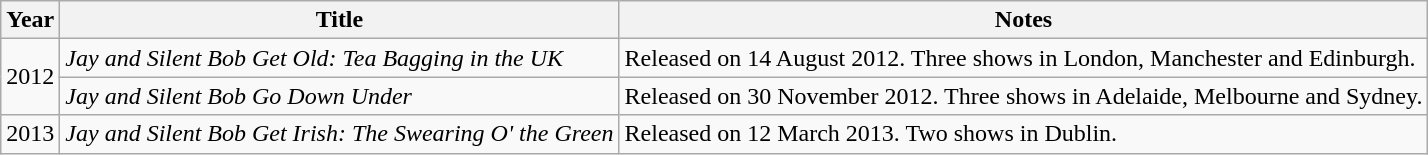<table class="wikitable">
<tr>
<th>Year</th>
<th>Title</th>
<th>Notes</th>
</tr>
<tr>
<td rowspan=2>2012</td>
<td><em>Jay and Silent Bob Get Old: Tea Bagging in the UK</em></td>
<td>Released on 14 August 2012. Three shows in London, Manchester and Edinburgh.</td>
</tr>
<tr>
<td><em>Jay and Silent Bob Go Down Under</em></td>
<td>Released on 30 November 2012. Three shows in Adelaide, Melbourne and Sydney.</td>
</tr>
<tr>
<td>2013</td>
<td><em>Jay and Silent Bob Get Irish: The Swearing O' the Green</em></td>
<td>Released on 12 March 2013. Two shows in Dublin.</td>
</tr>
</table>
